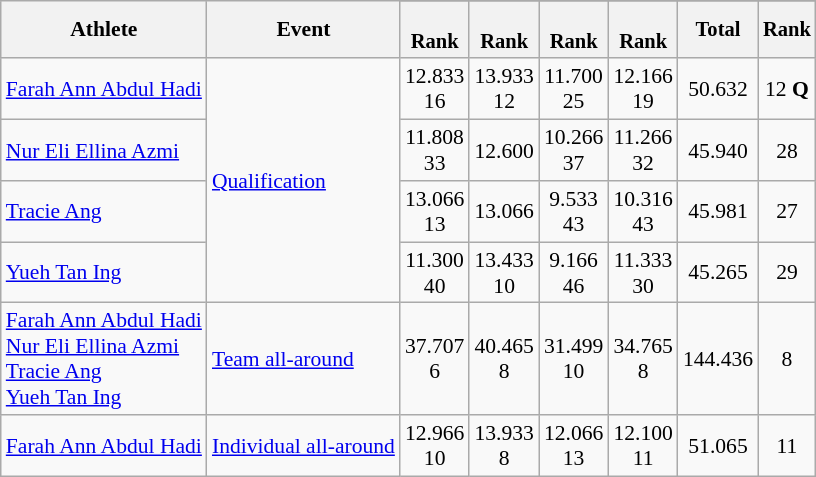<table class=wikitable style="font-size:90%">
<tr>
<th rowspan=2>Athlete</th>
<th rowspan=2>Event</th>
</tr>
<tr style="font-size:95%">
<th><br>Rank</th>
<th><br>Rank</th>
<th><br>Rank</th>
<th><br>Rank</th>
<th>Total</th>
<th>Rank</th>
</tr>
<tr align=center>
<td align=left><a href='#'>Farah Ann Abdul Hadi</a></td>
<td align=left rowspan=4><a href='#'>Qualification</a></td>
<td>12.833<br>16</td>
<td>13.933<br>12</td>
<td>11.700<br>25</td>
<td>12.166<br>19</td>
<td>50.632</td>
<td>12 <strong>Q</strong></td>
</tr>
<tr align=center>
<td align=left><a href='#'>Nur Eli Ellina Azmi</a></td>
<td>11.808<br>33</td>
<td>12.600<br></td>
<td>10.266<br>37</td>
<td>11.266<br>32</td>
<td>45.940</td>
<td>28</td>
</tr>
<tr align=center>
<td align=left><a href='#'>Tracie Ang</a></td>
<td>13.066<br>13</td>
<td>13.066<br></td>
<td>9.533<br>43</td>
<td>10.316<br>43</td>
<td>45.981</td>
<td>27</td>
</tr>
<tr align=center>
<td align=left><a href='#'>Yueh Tan Ing</a></td>
<td>11.300<br>40</td>
<td>13.433<br>10 <strong></strong></td>
<td>9.166<br>46</td>
<td>11.333<br>30</td>
<td>45.265</td>
<td>29</td>
</tr>
<tr align=center>
<td align=left><a href='#'>Farah Ann Abdul Hadi</a><br><a href='#'>Nur Eli Ellina Azmi</a><br><a href='#'>Tracie Ang</a><br><a href='#'>Yueh Tan Ing</a></td>
<td align=left><a href='#'>Team all-around</a></td>
<td>37.707<br>6</td>
<td>40.465<br>8</td>
<td>31.499<br>10</td>
<td>34.765<br>8</td>
<td>144.436</td>
<td>8</td>
</tr>
<tr align=center>
<td align=left><a href='#'>Farah Ann Abdul Hadi</a></td>
<td align=left><a href='#'>Individual all-around</a></td>
<td>12.966<br>10</td>
<td>13.933<br>8</td>
<td>12.066<br>13</td>
<td>12.100<br>11</td>
<td>51.065</td>
<td>11</td>
</tr>
</table>
